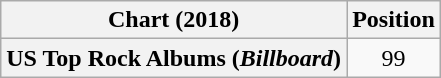<table class="wikitable plainrowheaders" style="text-align:center">
<tr>
<th scope="col">Chart (2018)</th>
<th scope="col">Position</th>
</tr>
<tr>
<th scope="row">US Top Rock Albums (<em>Billboard</em>)</th>
<td>99</td>
</tr>
</table>
